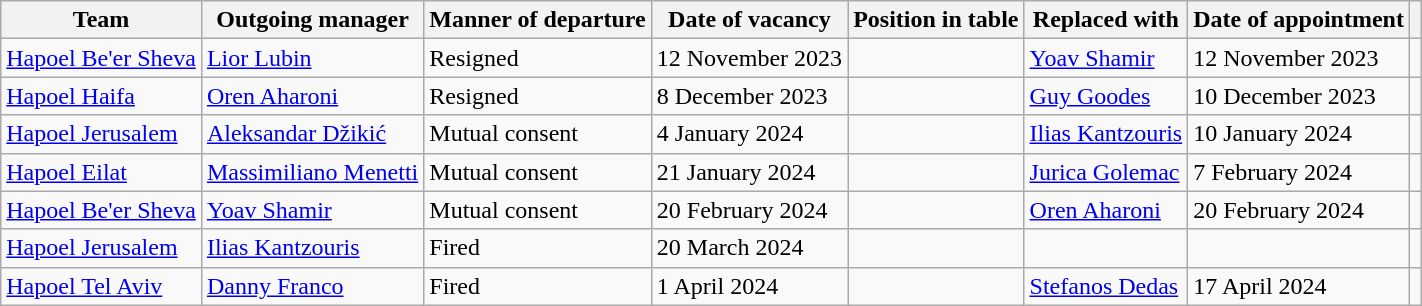<table class="wikitable sortable">
<tr>
<th>Team</th>
<th>Outgoing manager</th>
<th>Manner of departure</th>
<th>Date of vacancy</th>
<th>Position in table</th>
<th>Replaced with</th>
<th>Date of appointment</th>
<th></th>
</tr>
<tr>
<td><a href='#'>Hapoel Be'er Sheva</a></td>
<td> <a href='#'>Lior Lubin</a></td>
<td>Resigned</td>
<td>12 November 2023</td>
<td></td>
<td> <a href='#'>Yoav Shamir</a></td>
<td>12 November 2023</td>
<td></td>
</tr>
<tr>
<td><a href='#'>Hapoel Haifa</a></td>
<td> <a href='#'>Oren Aharoni</a></td>
<td>Resigned</td>
<td>8 December 2023</td>
<td></td>
<td> <a href='#'>Guy Goodes</a></td>
<td>10 December 2023</td>
<td></td>
</tr>
<tr>
<td><a href='#'>Hapoel Jerusalem</a></td>
<td> <a href='#'>Aleksandar Džikić</a></td>
<td>Mutual consent</td>
<td>4 January 2024</td>
<td></td>
<td> <a href='#'>Ilias Kantzouris</a></td>
<td>10 January 2024</td>
<td></td>
</tr>
<tr>
<td><a href='#'>Hapoel Eilat</a></td>
<td> <a href='#'>Massimiliano Menetti</a></td>
<td>Mutual consent</td>
<td>21 January 2024</td>
<td></td>
<td> <a href='#'>Jurica Golemac</a></td>
<td>7 February 2024</td>
<td></td>
</tr>
<tr>
<td><a href='#'>Hapoel Be'er Sheva</a></td>
<td> <a href='#'>Yoav Shamir</a></td>
<td>Mutual consent</td>
<td>20 February 2024</td>
<td></td>
<td> <a href='#'>Oren Aharoni</a></td>
<td>20 February 2024</td>
<td></td>
</tr>
<tr>
<td><a href='#'>Hapoel Jerusalem</a></td>
<td> <a href='#'>Ilias Kantzouris</a></td>
<td>Fired</td>
<td>20 March 2024</td>
<td></td>
<td></td>
<td></td>
<td></td>
</tr>
<tr>
<td><a href='#'>Hapoel Tel Aviv</a></td>
<td> <a href='#'>Danny Franco</a></td>
<td>Fired</td>
<td>1 April 2024</td>
<td></td>
<td> <a href='#'>Stefanos Dedas</a></td>
<td>17 April 2024</td>
<td></td>
</tr>
</table>
